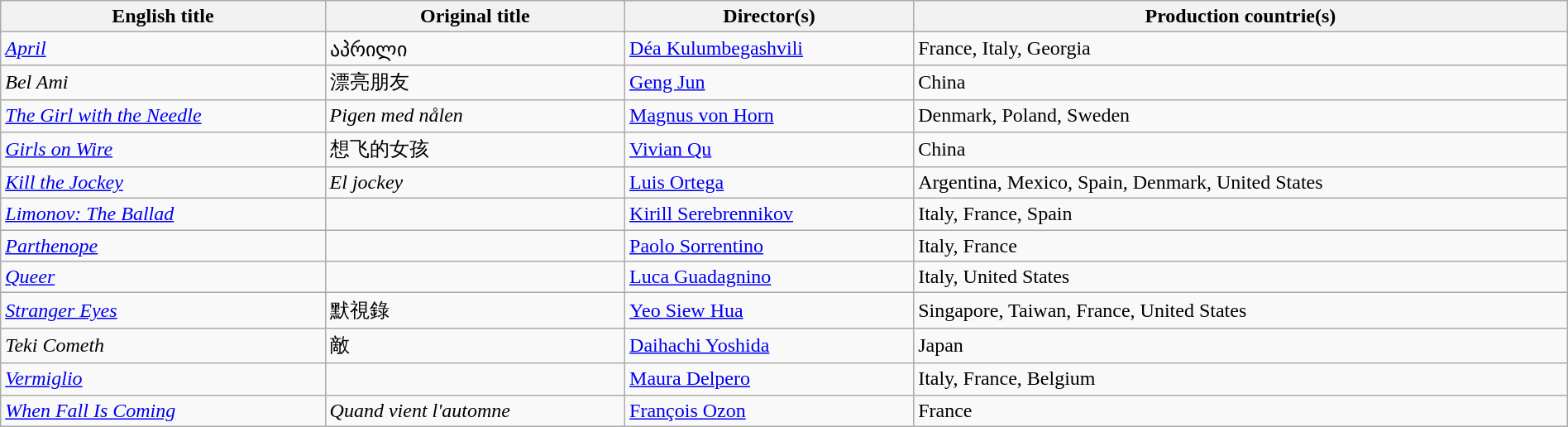<table class="sortable wikitable" style="width:100%; margin-bottom:4px" cellpadding="5">
<tr>
<th scope="col">English title</th>
<th scope="col">Original title</th>
<th scope="col">Director(s)</th>
<th scope="col">Production countrie(s)</th>
</tr>
<tr>
<td><em><a href='#'>April</a></em></td>
<td>აპრილი</td>
<td><a href='#'>Déa Kulumbegashvili</a></td>
<td>France, Italy, Georgia</td>
</tr>
<tr>
<td><em>Bel Ami</em></td>
<td>漂亮朋友</td>
<td><a href='#'>Geng Jun</a></td>
<td>China</td>
</tr>
<tr>
<td><em><a href='#'>The Girl with the Needle</a></em></td>
<td><em>Pigen med nålen</em></td>
<td><a href='#'>Magnus von Horn</a></td>
<td>Denmark, Poland, Sweden</td>
</tr>
<tr>
<td><em><a href='#'>Girls on Wire</a></em></td>
<td>想飞的女孩</td>
<td><a href='#'>Vivian Qu</a></td>
<td>China</td>
</tr>
<tr>
<td><em><a href='#'>Kill the Jockey</a></em></td>
<td><em>El jockey</em></td>
<td><a href='#'>Luis Ortega</a></td>
<td>Argentina, Mexico, Spain, Denmark, United States</td>
</tr>
<tr>
<td><em><a href='#'>Limonov: The Ballad</a></em></td>
<td></td>
<td><a href='#'>Kirill Serebrennikov</a></td>
<td>Italy, France, Spain</td>
</tr>
<tr>
<td><em><a href='#'>Parthenope</a></em></td>
<td></td>
<td><a href='#'>Paolo Sorrentino</a></td>
<td>Italy, France</td>
</tr>
<tr>
<td><em><a href='#'>Queer</a></em></td>
<td></td>
<td><a href='#'>Luca Guadagnino</a></td>
<td>Italy, United States</td>
</tr>
<tr>
<td><em><a href='#'>Stranger Eyes</a></em></td>
<td>默視錄</td>
<td><a href='#'>Yeo Siew Hua</a></td>
<td>Singapore, Taiwan, France, United States</td>
</tr>
<tr>
<td><em>Teki Cometh</em></td>
<td>敵</td>
<td><a href='#'>Daihachi Yoshida</a></td>
<td>Japan</td>
</tr>
<tr>
<td><em><a href='#'>Vermiglio</a></em></td>
<td></td>
<td><a href='#'>Maura Delpero</a></td>
<td>Italy, France, Belgium</td>
</tr>
<tr>
<td><em><a href='#'>When Fall Is Coming</a></em></td>
<td><em>Quand vient l'automne</em></td>
<td><a href='#'>François Ozon</a></td>
<td>France</td>
</tr>
</table>
